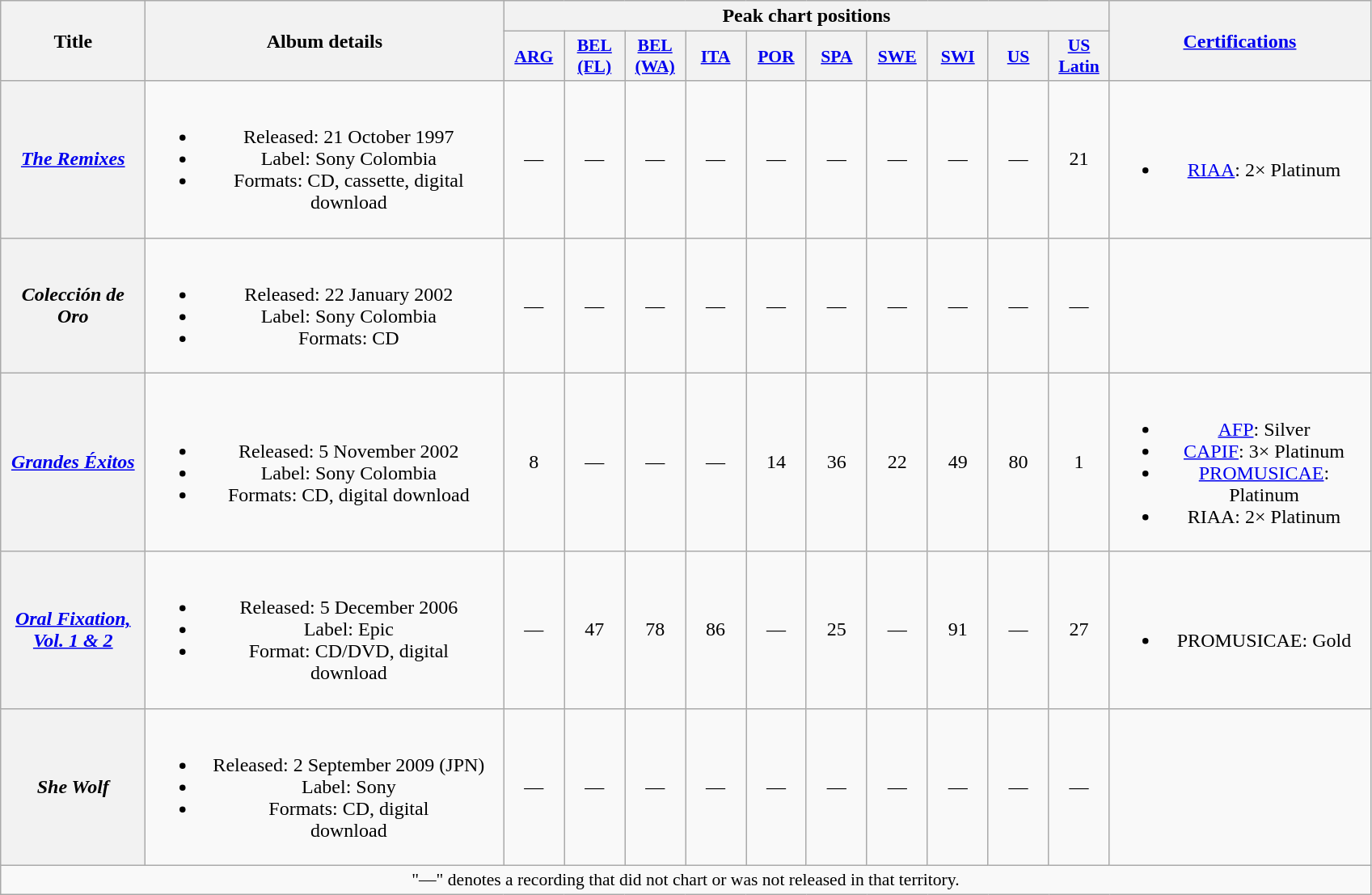<table class="wikitable plainrowheaders" style="text-align:center;">
<tr>
<th scope="col" rowspan="2" style="width:7em;">Title</th>
<th scope="col" rowspan="2" style="width:18em;">Album details</th>
<th scope="col" colspan="10">Peak chart positions</th>
<th scope="col" rowspan="2" style="width:13em;"><a href='#'>Certifications</a></th>
</tr>
<tr>
<th scope="col" style="width:3em;font-size:90%;"><a href='#'>ARG</a><br></th>
<th scope="col" style="width:3em;font-size:90%;"><a href='#'>BEL<br>(FL)</a><br></th>
<th scope="col" style="width:3em;font-size:90%;"><a href='#'>BEL<br>(WA)</a><br></th>
<th scope="col" style="width:3em;font-size:90%;"><a href='#'>ITA</a><br></th>
<th scope="col" style="width:3em;font-size:90%;"><a href='#'>POR</a><br></th>
<th scope="col" style="width:3em;font-size:90%;"><a href='#'>SPA</a><br></th>
<th scope="col" style="width:3em;font-size:90%;"><a href='#'>SWE</a><br></th>
<th scope="col" style="width:3em;font-size:90%;"><a href='#'>SWI</a><br></th>
<th scope="col" style="width:3em;font-size:90%;"><a href='#'>US</a><br></th>
<th scope="col" style="width:3em;font-size:90%;"><a href='#'>US<br>Latin</a><br></th>
</tr>
<tr>
<th scope="row"><em><a href='#'>The Remixes</a></em></th>
<td><br><ul><li>Released: 21 October 1997</li><li>Label: Sony Colombia</li><li>Formats: CD, cassette, digital download</li></ul></td>
<td>—</td>
<td>—</td>
<td>—</td>
<td>—</td>
<td>—</td>
<td>—</td>
<td>—</td>
<td>—</td>
<td>—</td>
<td>21</td>
<td><br><ul><li><a href='#'>RIAA</a>: 2× Platinum </li></ul></td>
</tr>
<tr>
<th scope="row"><em>Colección de Oro</em></th>
<td><br><ul><li>Released: 22 January 2002</li><li>Label: Sony Colombia</li><li>Formats: CD</li></ul></td>
<td>—</td>
<td>—</td>
<td>—</td>
<td>—</td>
<td>—</td>
<td>—</td>
<td>—</td>
<td>—</td>
<td>—</td>
<td>—</td>
<td></td>
</tr>
<tr>
<th scope="row"><em><a href='#'>Grandes Éxitos</a></em></th>
<td><br><ul><li>Released: 5 November 2002</li><li>Label: Sony Colombia</li><li>Formats: CD, digital download</li></ul></td>
<td>8</td>
<td>—</td>
<td>—</td>
<td>—</td>
<td>14</td>
<td>36</td>
<td>22</td>
<td>49</td>
<td>80</td>
<td>1</td>
<td><br><ul><li><a href='#'>AFP</a>: Silver</li><li><a href='#'>CAPIF</a>: 3× Platinum</li><li><a href='#'>PROMUSICAE</a>: Platinum</li><li>RIAA: 2× Platinum </li></ul></td>
</tr>
<tr>
<th scope="row"><em><a href='#'>Oral Fixation, Vol. 1 & 2</a></em></th>
<td><br><ul><li>Released: 5 December 2006</li><li>Label: Epic</li><li>Format: CD/DVD, digital<br>download</li></ul></td>
<td>—</td>
<td>47</td>
<td>78</td>
<td>86</td>
<td>—</td>
<td>25</td>
<td>—</td>
<td>91</td>
<td>—</td>
<td>27</td>
<td><br><ul><li>PROMUSICAE: Gold</li></ul></td>
</tr>
<tr>
<th scope="row"><em>She Wolf</em></th>
<td><br><ul><li>Released: 2 September 2009 (JPN)</li><li>Label: Sony</li><li>Formats: CD, digital<br>download</li></ul></td>
<td>—</td>
<td>—</td>
<td>—</td>
<td>—</td>
<td>—</td>
<td>—</td>
<td>—</td>
<td>—</td>
<td>—</td>
<td>—</td>
<td></td>
</tr>
<tr>
<td colspan="14" style="font-size:90%">"—" denotes a recording that did not chart or was not released in that territory.</td>
</tr>
</table>
